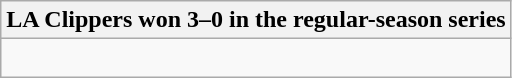<table class="wikitable collapsible collapsed">
<tr>
<th>LA Clippers won 3–0 in the regular-season series</th>
</tr>
<tr>
<td><br>

</td>
</tr>
</table>
